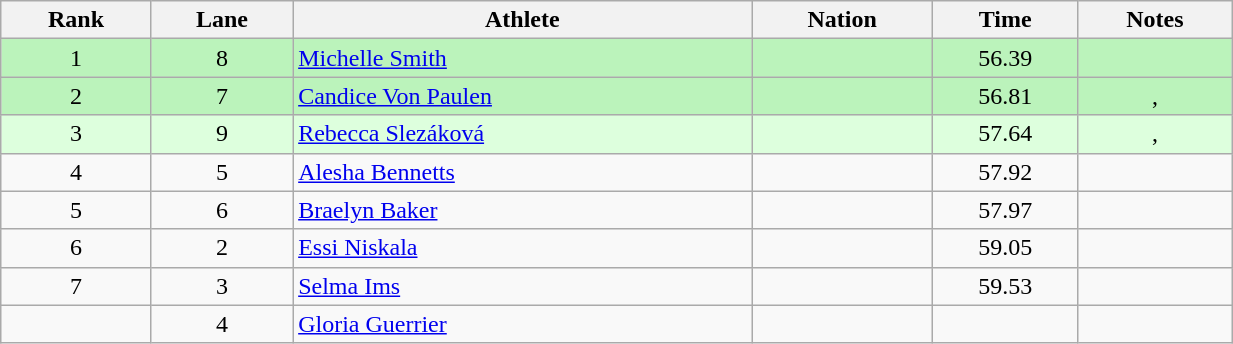<table class="wikitable sortable" style="text-align:center;width: 65%;">
<tr>
<th scope="col">Rank</th>
<th scope="col">Lane</th>
<th scope="col">Athlete</th>
<th scope="col">Nation</th>
<th scope="col">Time</th>
<th scope="col">Notes</th>
</tr>
<tr bgcolor=bbf3bb>
<td>1</td>
<td>8</td>
<td align=left><a href='#'>Michelle Smith</a></td>
<td align=left></td>
<td>56.39</td>
<td></td>
</tr>
<tr bgcolor=bbf3bb>
<td>2</td>
<td>7</td>
<td align=left><a href='#'>Candice Von Paulen</a></td>
<td align=left></td>
<td>56.81</td>
<td>, </td>
</tr>
<tr bgcolor=ddffdd>
<td>3</td>
<td>9</td>
<td align=left><a href='#'>Rebecca Slezáková</a></td>
<td align=left></td>
<td>57.64</td>
<td>, </td>
</tr>
<tr>
<td>4</td>
<td>5</td>
<td align=left><a href='#'>Alesha Bennetts</a></td>
<td align=left></td>
<td>57.92</td>
<td></td>
</tr>
<tr>
<td>5</td>
<td>6</td>
<td align=left><a href='#'>Braelyn Baker</a></td>
<td align=left></td>
<td>57.97</td>
<td></td>
</tr>
<tr>
<td>6</td>
<td>2</td>
<td align=left><a href='#'>Essi Niskala</a></td>
<td align=left></td>
<td>59.05</td>
<td></td>
</tr>
<tr>
<td>7</td>
<td>3</td>
<td align=left><a href='#'>Selma Ims</a></td>
<td align=left></td>
<td>59.53</td>
<td></td>
</tr>
<tr>
<td></td>
<td>4</td>
<td align=left><a href='#'>Gloria Guerrier</a></td>
<td align=left></td>
<td></td>
<td></td>
</tr>
</table>
